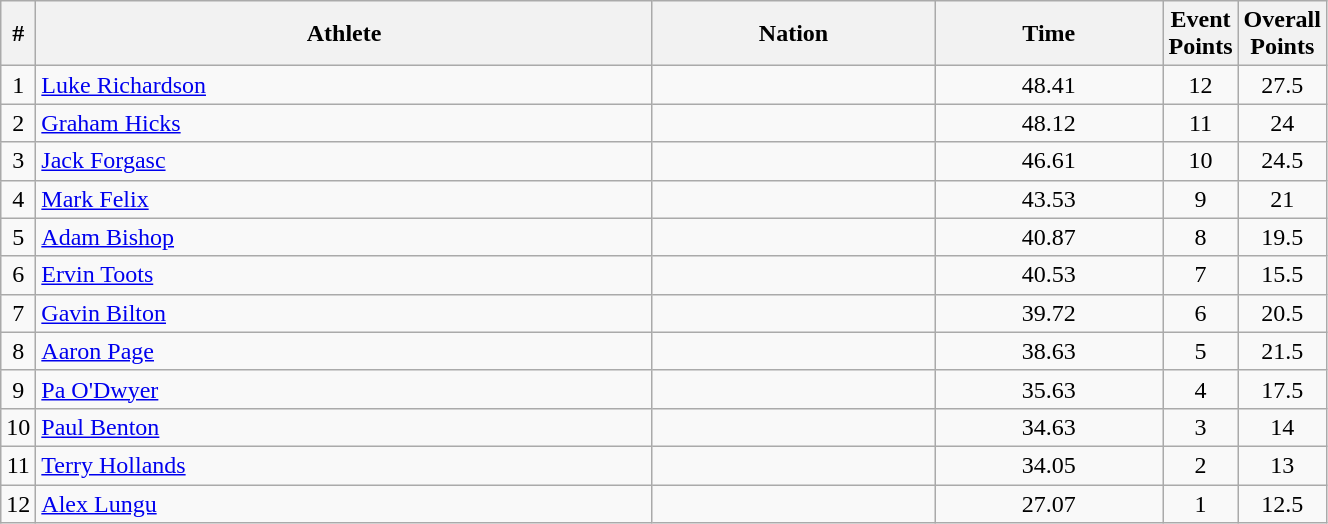<table class="wikitable sortable" style="text-align:center;width: 70%;">
<tr>
<th scope="col" style="width: 10px;">#</th>
<th scope="col">Athlete</th>
<th scope="col">Nation</th>
<th scope="col">Time</th>
<th scope="col" style="width: 10px;">Event Points</th>
<th scope="col" style="width: 10px;">Overall Points</th>
</tr>
<tr>
<td>1</td>
<td align=left><a href='#'>Luke Richardson</a></td>
<td align=left></td>
<td>48.41</td>
<td>12</td>
<td>27.5</td>
</tr>
<tr>
<td>2</td>
<td align=left><a href='#'>Graham Hicks</a></td>
<td align=left></td>
<td>48.12</td>
<td>11</td>
<td>24</td>
</tr>
<tr>
<td>3</td>
<td align=left><a href='#'>Jack Forgasc</a></td>
<td align=left></td>
<td>46.61</td>
<td>10</td>
<td>24.5</td>
</tr>
<tr>
<td>4</td>
<td align=left><a href='#'>Mark Felix</a></td>
<td align=left></td>
<td>43.53</td>
<td>9</td>
<td>21</td>
</tr>
<tr>
<td>5</td>
<td align=left><a href='#'>Adam Bishop</a></td>
<td align=left></td>
<td>40.87</td>
<td>8</td>
<td>19.5</td>
</tr>
<tr>
<td>6</td>
<td align=left><a href='#'>Ervin Toots</a></td>
<td align=left></td>
<td>40.53</td>
<td>7</td>
<td>15.5</td>
</tr>
<tr>
<td>7</td>
<td align=left><a href='#'>Gavin Bilton</a></td>
<td align=left></td>
<td>39.72</td>
<td>6</td>
<td>20.5</td>
</tr>
<tr>
<td>8</td>
<td align=left><a href='#'>Aaron Page</a></td>
<td align=left></td>
<td>38.63</td>
<td>5</td>
<td>21.5</td>
</tr>
<tr>
<td>9</td>
<td align=left><a href='#'>Pa O'Dwyer</a></td>
<td align=left></td>
<td>35.63</td>
<td>4</td>
<td>17.5</td>
</tr>
<tr>
<td>10</td>
<td align=left><a href='#'>Paul Benton</a></td>
<td align=left></td>
<td>34.63</td>
<td>3</td>
<td>14</td>
</tr>
<tr>
<td>11</td>
<td align=left><a href='#'>Terry Hollands</a></td>
<td align=left></td>
<td>34.05</td>
<td>2</td>
<td>13</td>
</tr>
<tr>
<td>12</td>
<td align=left><a href='#'>Alex Lungu</a></td>
<td align=left></td>
<td>27.07</td>
<td>1</td>
<td>12.5</td>
</tr>
</table>
